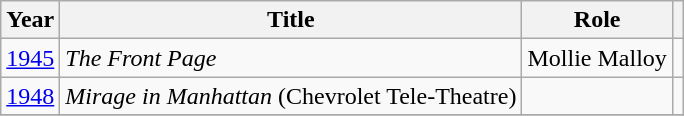<table class="wikitable">
<tr>
<th>Year</th>
<th>Title</th>
<th>Role</th>
<th></th>
</tr>
<tr>
<td><a href='#'>1945</a></td>
<td><em>The Front Page</em></td>
<td>Mollie Malloy</td>
<td></td>
</tr>
<tr>
<td><a href='#'>1948</a></td>
<td><em>Mirage in Manhattan</em> (Chevrolet Tele-Theatre)</td>
<td></td>
<td></td>
</tr>
<tr>
</tr>
</table>
